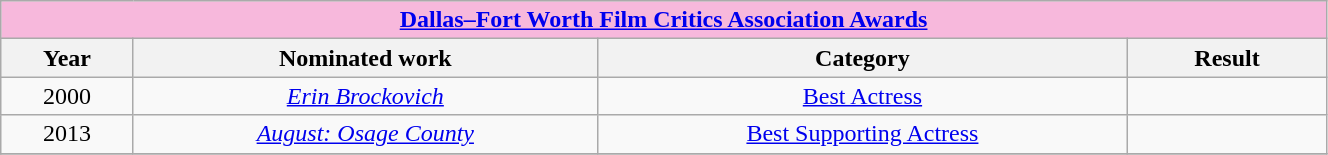<table width="70%" class="wikitable sortable">
<tr>
<th colspan="4" style="background: #F7B8DC;" align="center"><a href='#'>Dallas–Fort Worth Film Critics Association Awards</a></th>
</tr>
<tr>
<th width="10%">Year</th>
<th width="35%">Nominated work</th>
<th width="40%">Category</th>
<th width="15%">Result</th>
</tr>
<tr>
<td align="center">2000</td>
<td align="center"><em><a href='#'>Erin Brockovich</a></em></td>
<td align="center"><a href='#'>Best Actress</a></td>
<td></td>
</tr>
<tr>
<td align="center">2013</td>
<td align="center"><em><a href='#'>August: Osage County</a></em></td>
<td align="center"><a href='#'>Best Supporting Actress</a></td>
<td></td>
</tr>
<tr>
</tr>
</table>
